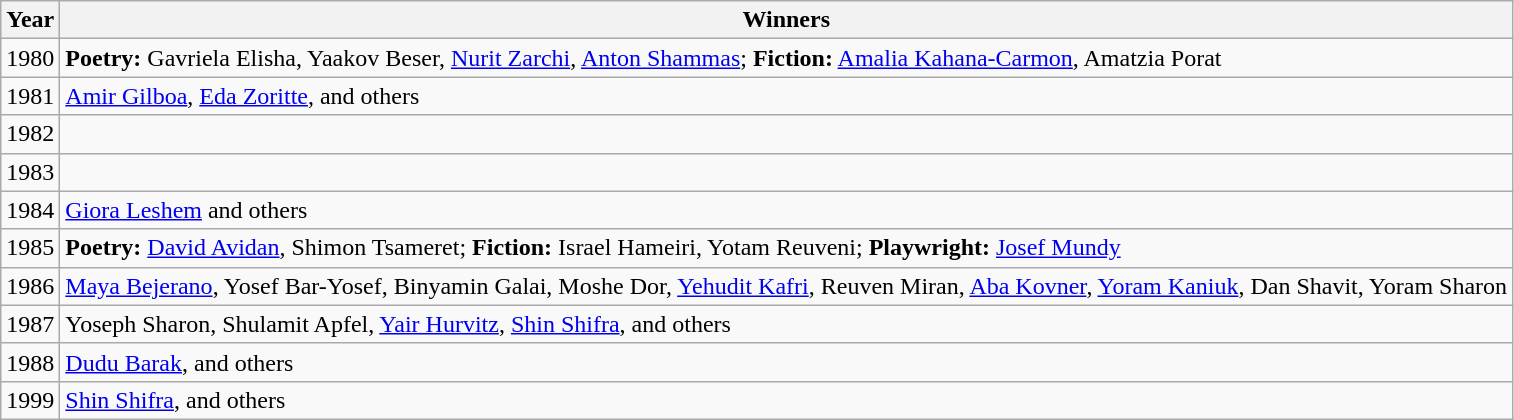<table class="wikitable">
<tr>
<th>Year</th>
<th>Winners</th>
</tr>
<tr>
<td>1980</td>
<td><strong>Poetry:</strong> Gavriela Elisha, Yaakov Beser, <a href='#'>Nurit Zarchi</a>, <a href='#'>Anton Shammas</a>; <strong>Fiction:</strong> <a href='#'>Amalia Kahana-Carmon</a>, Amatzia Porat</td>
</tr>
<tr>
<td>1981</td>
<td><a href='#'>Amir Gilboa</a>, <a href='#'>Eda Zoritte</a>, and others</td>
</tr>
<tr>
<td>1982</td>
<td></td>
</tr>
<tr>
<td>1983</td>
<td></td>
</tr>
<tr>
<td>1984</td>
<td><a href='#'>Giora Leshem</a> and others</td>
</tr>
<tr>
<td>1985</td>
<td><strong>Poetry:</strong> <a href='#'>David Avidan</a>, Shimon Tsameret; <strong>Fiction:</strong> Israel Hameiri, Yotam Reuveni; <strong>Playwright:</strong> <a href='#'>Josef Mundy</a></td>
</tr>
<tr>
<td>1986</td>
<td><a href='#'>Maya Bejerano</a>, Yosef Bar-Yosef, Binyamin Galai, Moshe Dor, <a href='#'>Yehudit Kafri</a>, Reuven Miran, <a href='#'>Aba Kovner</a>, <a href='#'>Yoram Kaniuk</a>, Dan Shavit, Yoram Sharon</td>
</tr>
<tr>
<td>1987</td>
<td>Yoseph Sharon, Shulamit Apfel, <a href='#'>Yair Hurvitz</a>, <a href='#'>Shin Shifra</a>, and others</td>
</tr>
<tr>
<td>1988</td>
<td><a href='#'>Dudu Barak</a>, and others</td>
</tr>
<tr>
<td>1999</td>
<td><a href='#'>Shin Shifra</a>, and others</td>
</tr>
</table>
